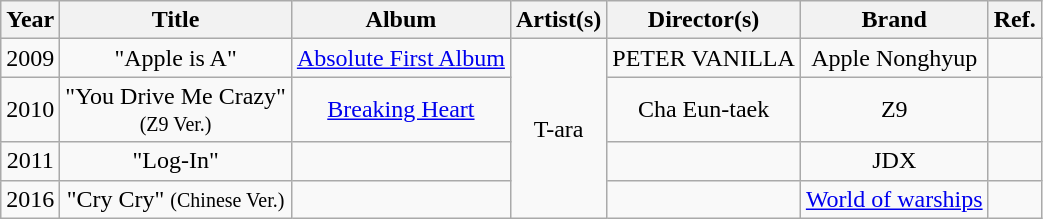<table class="wikitable plainrowheaders" style="text-align:center; table-layout:fixed; margin-right:0">
<tr>
<th scope="col">Year</th>
<th scope="col">Title</th>
<th scope="col">Album</th>
<th scope="col">Artist(s)</th>
<th scope="col">Director(s)</th>
<th>Brand</th>
<th>Ref.</th>
</tr>
<tr>
<td>2009</td>
<td>"Apple is A"</td>
<td><a href='#'>Absolute First Album</a></td>
<td rowspan="4">T-ara</td>
<td>PETER VANILLA</td>
<td>Apple Nonghyup</td>
<td></td>
</tr>
<tr>
<td>2010</td>
<td>"You Drive Me Crazy"<br> <small>(Z9 Ver.)</small></td>
<td><a href='#'>Breaking Heart</a></td>
<td>Cha Eun-taek</td>
<td>Z9</td>
<td></td>
</tr>
<tr>
<td>2011</td>
<td>"Log-In"</td>
<td></td>
<td></td>
<td>JDX</td>
<td></td>
</tr>
<tr>
<td>2016</td>
<td>"Cry Cry" <small>(Chinese Ver.)</small></td>
<td></td>
<td></td>
<td><a href='#'>World of warships</a></td>
<td></td>
</tr>
</table>
